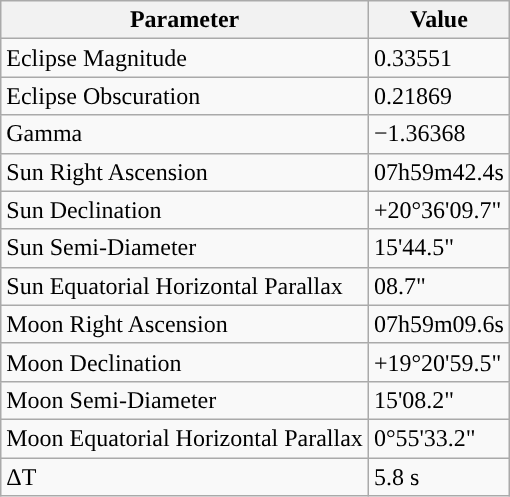<table class="wikitable">
<tr>
<th>Parameter</th>
<th>Value</th>
</tr>
<tr>
<td>Eclipse Magnitude</td>
<td>0.33551</td>
</tr>
<tr>
<td>Eclipse Obscuration</td>
<td>0.21869</td>
</tr>
<tr>
<td>Gamma</td>
<td>−1.36368</td>
</tr>
<tr>
<td>Sun Right Ascension</td>
<td>07h59m42.4s</td>
</tr>
<tr>
<td>Sun Declination</td>
<td>+20°36'09.7"</td>
</tr>
<tr>
<td>Sun Semi-Diameter</td>
<td>15'44.5"</td>
</tr>
<tr>
<td>Sun Equatorial Horizontal Parallax</td>
<td>08.7"</td>
</tr>
<tr>
<td>Moon Right Ascension</td>
<td>07h59m09.6s</td>
</tr>
<tr>
<td>Moon Declination</td>
<td>+19°20'59.5"</td>
</tr>
<tr>
<td>Moon Semi-Diameter</td>
<td>15'08.2"</td>
</tr>
<tr>
<td>Moon Equatorial Horizontal Parallax</td>
<td>0°55'33.2"</td>
</tr>
<tr>
<td>ΔT</td>
<td>5.8 s</td>
</tr>
</table>
